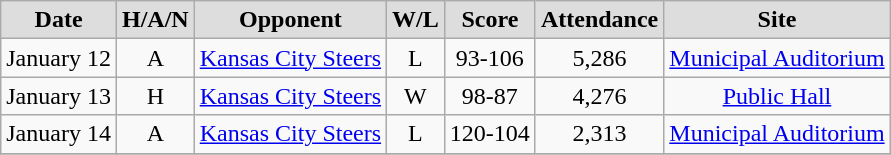<table class="wikitable" style="text-align:center">
<tr>
<th style="background:#dddddd;">Date</th>
<th style="background:#dddddd;">H/A/N</th>
<th style="background:#dddddd;">Opponent</th>
<th style="background:#dddddd;">W/L</th>
<th style="background:#dddddd;">Score</th>
<th style="background:#dddddd;">Attendance</th>
<th style="background:#dddddd;">Site</th>
</tr>
<tr align="center"    bgcolor="">
<td>January 12</td>
<td>A</td>
<td><a href='#'>Kansas City Steers</a></td>
<td>L</td>
<td>93-106</td>
<td>5,286</td>
<td><a href='#'>Municipal Auditorium</a></td>
</tr>
<tr align="center"    bgcolor="">
<td>January 13</td>
<td>H</td>
<td><a href='#'>Kansas City Steers</a></td>
<td>W</td>
<td>98-87</td>
<td>4,276</td>
<td><a href='#'>Public Hall</a></td>
</tr>
<tr align="center"    bgcolor="">
<td>January 14</td>
<td>A</td>
<td><a href='#'>Kansas City Steers</a></td>
<td>L</td>
<td>120-104</td>
<td>2,313</td>
<td><a href='#'>Municipal Auditorium</a></td>
</tr>
<tr align="center"    bgcolor="">
</tr>
</table>
